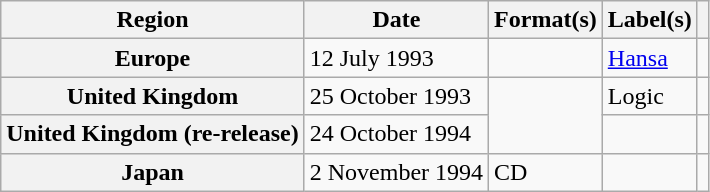<table class="wikitable plainrowheaders">
<tr>
<th scope="col">Region</th>
<th scope="col">Date</th>
<th scope="col">Format(s)</th>
<th scope="col">Label(s)</th>
<th scope="col"></th>
</tr>
<tr>
<th scope="row">Europe</th>
<td>12 July 1993</td>
<td></td>
<td><a href='#'>Hansa</a></td>
<td></td>
</tr>
<tr>
<th scope="row">United Kingdom</th>
<td>25 October 1993</td>
<td rowspan="2"></td>
<td>Logic</td>
<td></td>
</tr>
<tr>
<th scope="row">United Kingdom (re-release)</th>
<td>24 October 1994</td>
<td></td>
<td></td>
</tr>
<tr>
<th scope="row">Japan</th>
<td>2 November 1994</td>
<td>CD</td>
<td></td>
<td></td>
</tr>
</table>
